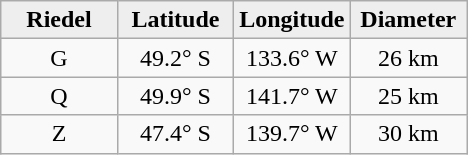<table class="wikitable">
<tr>
<th width="25%" style="background:#eeeeee;">Riedel</th>
<th width="25%" style="background:#eeeeee;">Latitude</th>
<th width="25%" style="background:#eeeeee;">Longitude</th>
<th width="25%" style="background:#eeeeee;">Diameter</th>
</tr>
<tr>
<td align="center">G</td>
<td align="center">49.2° S</td>
<td align="center">133.6° W</td>
<td align="center">26 km</td>
</tr>
<tr>
<td align="center">Q</td>
<td align="center">49.9° S</td>
<td align="center">141.7° W</td>
<td align="center">25 km</td>
</tr>
<tr>
<td align="center">Z</td>
<td align="center">47.4° S</td>
<td align="center">139.7° W</td>
<td align="center">30 km</td>
</tr>
</table>
